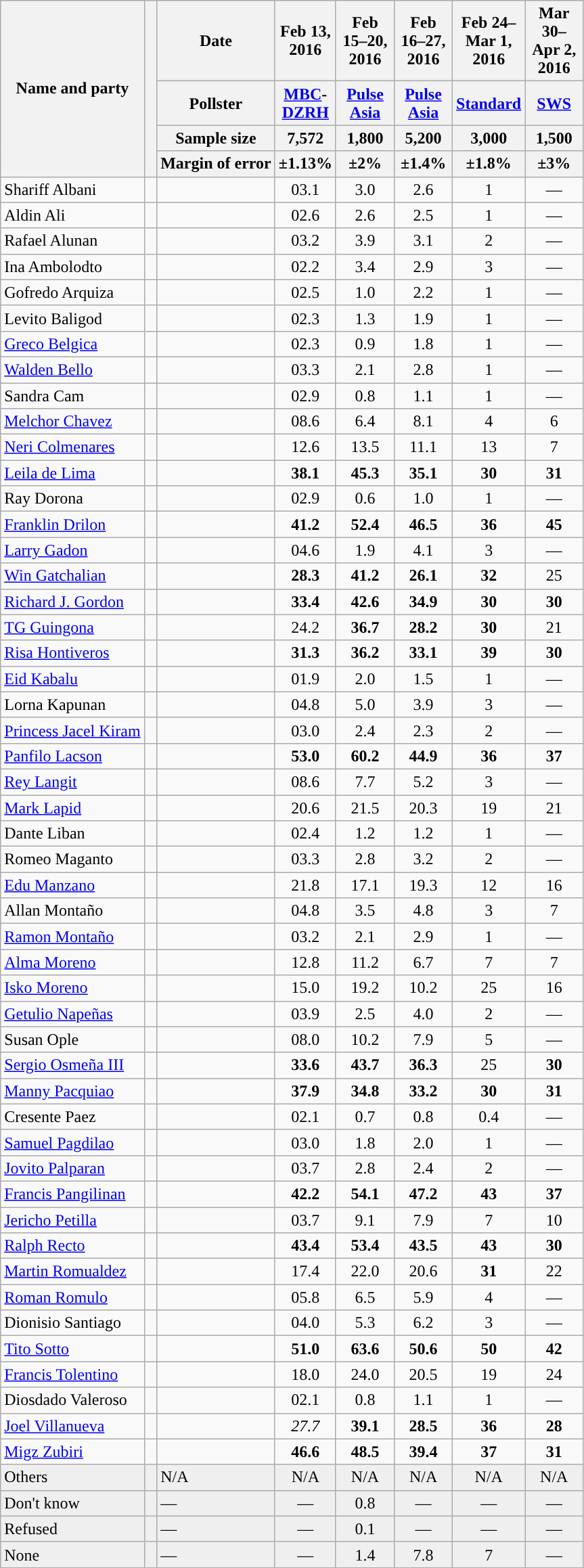<table class="sortable wikitable" style="text-align:center;">
<tr>
<th class=unsortable rowspan=4>Name and party</th>
<th class=unsortable rowspan=4></th>
<th>Date</th>
<th style="width:50px;">Feb 13, 2016</th>
<th style="width:50px;">Feb 15–20, 2016</th>
<th style="width:50px;">Feb 16–27, 2016</th>
<th style="width:50px;">Feb 24–Mar 1, 2016</th>
<th style="width:50px;">Mar 30–Apr 2, 2016</th>
</tr>
<tr>
<th>Pollster</th>
<th><a href='#'>MBC</a>-<a href='#'>DZRH</a></th>
<th><a href='#'>Pulse Asia</a></th>
<th><a href='#'>Pulse Asia</a></th>
<th><a href='#'>Standard</a></th>
<th><a href='#'>SWS</a></th>
</tr>
<tr>
<th>Sample size</th>
<th>7,572</th>
<th>1,800</th>
<th>5,200</th>
<th>3,000</th>
<th>1,500</th>
</tr>
<tr>
<th class=unsortable>Margin of error</th>
<th data-sort-type="number">±1.13%</th>
<th>±2%</th>
<th>±1.4%</th>
<th>±1.8%</th>
<th>±3%</th>
</tr>
<tr>
<td style="text-align:left;">Shariff Albani</td>
<td style="width: 5px; background-color: "></td>
<td style="text-align: left;" scope="row"><a href='#'></a></td>
<td>03.1</td>
<td>3.0</td>
<td>2.6</td>
<td>1</td>
<td>—</td>
</tr>
<tr>
<td style="text-align:left;">Aldin Ali</td>
<td style="width: 5px; background-color: "></td>
<td style="text-align: left;" scope="row"><a href='#'></a></td>
<td>02.6</td>
<td>2.6</td>
<td>2.5</td>
<td>1</td>
<td>—</td>
</tr>
<tr>
<td style="text-align:left;">Rafael Alunan</td>
<td style="width: 5px; background-color: "></td>
<td style="text-align: left;" scope="row"><a href='#'></a></td>
<td>03.2</td>
<td>3.9</td>
<td>3.1</td>
<td>2</td>
<td>—</td>
</tr>
<tr>
<td style="text-align:left;">Ina Ambolodto</td>
<td style="width: 5px; background-color: "></td>
<td style="text-align: left;" scope="row"><a href='#'></a></td>
<td>02.2</td>
<td>3.4</td>
<td>2.9</td>
<td>3</td>
<td>—</td>
</tr>
<tr>
<td style="text-align:left;">Gofredo Arquiza</td>
<td style="width: 5px; background-color: "></td>
<td style="text-align: left;" scope="row"><a href='#'></a></td>
<td>02.5</td>
<td>1.0</td>
<td>2.2</td>
<td>1</td>
<td>—</td>
</tr>
<tr>
<td style="text-align:left;">Levito Baligod</td>
<td style="width: 5px; background-color: "></td>
<td style="text-align: left;" scope="row"><a href='#'></a></td>
<td>02.3</td>
<td>1.3</td>
<td>1.9</td>
<td>1</td>
<td>—</td>
</tr>
<tr>
<td style="text-align:left;"><a href='#'>Greco Belgica</a></td>
<td style="width: 5px; background-color: "></td>
<td style="text-align: left;" scope="row"><a href='#'></a></td>
<td>02.3</td>
<td>0.9</td>
<td>1.8</td>
<td>1</td>
<td>—</td>
</tr>
<tr>
<td style="text-align:left;"><a href='#'>Walden Bello</a></td>
<td style="width: 5px; background-color: "></td>
<td style="text-align: left;" scope="row"><a href='#'></a></td>
<td>03.3</td>
<td>2.1</td>
<td>2.8</td>
<td>1</td>
<td>—</td>
</tr>
<tr>
<td style="text-align:left;">Sandra Cam</td>
<td style="width: 5px; background-color: "></td>
<td style="text-align: left;" scope="row"><a href='#'></a></td>
<td>02.9</td>
<td>0.8</td>
<td>1.1</td>
<td>1</td>
<td>—</td>
</tr>
<tr>
<td style="text-align:left;"><a href='#'>Melchor Chavez</a></td>
<td style="width: 5px; background-color: "></td>
<td style="text-align: left;" scope="row"><a href='#'></a></td>
<td>08.6</td>
<td>6.4</td>
<td>8.1</td>
<td>4</td>
<td>6</td>
</tr>
<tr>
<td style="text-align:left;"><a href='#'>Neri Colmenares</a></td>
<td style="width: 5px; background-color: "></td>
<td style="text-align: left;" scope="row"><a href='#'></a></td>
<td>12.6</td>
<td>13.5</td>
<td>11.1</td>
<td>13</td>
<td>7</td>
</tr>
<tr>
<td style="text-align:left;"><a href='#'>Leila de Lima</a></td>
<td style="width: 5px; background-color: "></td>
<td style="text-align: left;" scope="row"><a href='#'></a></td>
<td><strong>38.1</strong></td>
<td><strong>45.3</strong></td>
<td><strong>35.1</strong></td>
<td><strong>30</strong></td>
<td><strong>31</strong></td>
</tr>
<tr>
<td style="text-align:left;">Ray Dorona</td>
<td style="width: 5px; background-color: "></td>
<td style="text-align: left;" scope="row"><a href='#'></a></td>
<td>02.9</td>
<td>0.6</td>
<td>1.0</td>
<td>1</td>
<td>—</td>
</tr>
<tr>
<td style="text-align:left;"><a href='#'>Franklin Drilon</a></td>
<td style="width: 5px; background-color: "></td>
<td style="text-align: left;" scope="row"><a href='#'></a></td>
<td><strong>41.2</strong></td>
<td><strong>52.4</strong></td>
<td><strong>46.5</strong></td>
<td><strong>36</strong></td>
<td><strong>45</strong></td>
</tr>
<tr>
<td style="text-align:left;"><a href='#'>Larry Gadon</a></td>
<td style="width: 5px; background-color: "></td>
<td style="text-align: left;" scope="row"><a href='#'></a></td>
<td>04.6</td>
<td>1.9</td>
<td>4.1</td>
<td>3</td>
<td>—</td>
</tr>
<tr>
<td style="text-align:left;"><a href='#'>Win Gatchalian</a></td>
<td style="width: 5px; background-color: "></td>
<td style="text-align: left;" scope="row"><a href='#'></a></td>
<td><strong>28.3</strong></td>
<td><strong>41.2</strong></td>
<td><strong>26.1</strong></td>
<td><strong>32</strong></td>
<td>25</td>
</tr>
<tr>
<td style="text-align:left;"><a href='#'>Richard J. Gordon</a></td>
<td style="width: 5px; background-color: "></td>
<td style="text-align: left;" scope="row"><a href='#'></a></td>
<td><strong>33.4</strong></td>
<td><strong>42.6</strong></td>
<td><strong>34.9</strong></td>
<td><strong>30</strong></td>
<td><strong>30</strong></td>
</tr>
<tr>
<td style="text-align:left;"><a href='#'>TG Guingona</a></td>
<td style="width: 5px; background-color: "></td>
<td style="text-align: left;" scope="row"><a href='#'></a></td>
<td>24.2</td>
<td><strong>36.7</strong></td>
<td><strong>28.2</strong></td>
<td><strong>30</strong></td>
<td>21</td>
</tr>
<tr>
<td style="text-align:left;"><a href='#'>Risa Hontiveros</a></td>
<td style="width: 5px; background-color: "></td>
<td style="text-align: left;" scope="row"><a href='#'></a></td>
<td><strong>31.3</strong></td>
<td><strong>36.2</strong></td>
<td><strong>33.1</strong></td>
<td><strong>39</strong></td>
<td><strong>30</strong></td>
</tr>
<tr>
<td style="text-align:left;"><a href='#'>Eid Kabalu</a></td>
<td style="width: 5px; background-color: "></td>
<td style="text-align: left;" scope="row"><a href='#'></a></td>
<td>01.9</td>
<td>2.0</td>
<td>1.5</td>
<td>1</td>
<td>—</td>
</tr>
<tr>
<td style="text-align:left;">Lorna Kapunan</td>
<td style="width: 5px; background-color: "></td>
<td style="text-align: left;" scope=row"><a href='#'></a></td>
<td>04.8</td>
<td>5.0</td>
<td>3.9</td>
<td>3</td>
<td>—</td>
</tr>
<tr>
<td style="text-align:left;"><a href='#'>Princess Jacel Kiram</a></td>
<td style="width: 5px; background-color: "></td>
<td style="text-align: left;" scope="row"><a href='#'></a></td>
<td>03.0</td>
<td>2.4</td>
<td>2.3</td>
<td>2</td>
<td>—</td>
</tr>
<tr>
<td style="text-align:left;"><a href='#'>Panfilo Lacson</a></td>
<td style="width: 5px; background-color: "></td>
<td style="text-align: left;" scope="row"><a href='#'></a></td>
<td><strong>53.0</strong></td>
<td><strong>60.2</strong></td>
<td><strong>44.9</strong></td>
<td><strong>36</strong></td>
<td><strong>37</strong></td>
</tr>
<tr>
<td style="text-align:left;"><a href='#'>Rey Langit</a></td>
<td style="width: 5px; background-color: "></td>
<td style="text-align: left;" scope="row"><a href='#'></a></td>
<td>08.6</td>
<td>7.7</td>
<td>5.2</td>
<td>3</td>
<td>—</td>
</tr>
<tr>
<td style="text-align:left;"><a href='#'>Mark Lapid</a></td>
<td style="width: 5px; background-color: "></td>
<td style="text-align: left;" scope="row"><a href='#'></a></td>
<td>20.6</td>
<td>21.5</td>
<td>20.3</td>
<td>19</td>
<td>21</td>
</tr>
<tr>
<td style="text-align:left;">Dante Liban</td>
<td style="width: 5px; background-color: "></td>
<td style="text-align: left;" scope="row"><a href='#'></a></td>
<td>02.4</td>
<td>1.2</td>
<td>1.2</td>
<td>1</td>
<td>—</td>
</tr>
<tr>
<td style="text-align:left;">Romeo Maganto</td>
<td style="width: 5px; background-color: "></td>
<td style="text-align: left;" scope="row"><a href='#'></a></td>
<td>03.3</td>
<td>2.8</td>
<td>3.2</td>
<td>2</td>
<td>—</td>
</tr>
<tr>
<td style="text-align:left;"><a href='#'>Edu Manzano</a></td>
<td style="width: 5px; background-color: "></td>
<td style="text-align: left;" scope="row"><a href='#'></a></td>
<td>21.8</td>
<td>17.1</td>
<td>19.3</td>
<td>12</td>
<td>16</td>
</tr>
<tr>
<td style="text-align:left;">Allan Montaño</td>
<td style="width: 5px; background-color: "></td>
<td style="text-align: left;" scope="row"><a href='#'></a></td>
<td>04.8</td>
<td>3.5</td>
<td>4.8</td>
<td>3</td>
<td>7</td>
</tr>
<tr>
<td style="text-align:left;"><a href='#'>Ramon Montaño</a></td>
<td style="width: 5px; background-color: "></td>
<td style="text-align: left;" scope="row"><a href='#'></a></td>
<td>03.2</td>
<td>2.1</td>
<td>2.9</td>
<td>1</td>
<td>—</td>
</tr>
<tr>
<td style="text-align:left;"><a href='#'>Alma Moreno</a></td>
<td style="width: 5px; background-color: "></td>
<td style="text-align: left;" scope="row"><a href='#'></a></td>
<td>12.8</td>
<td>11.2</td>
<td>6.7</td>
<td>7</td>
<td>7</td>
</tr>
<tr>
<td style="text-align:left;"><a href='#'>Isko Moreno</a></td>
<td style="width: 5px; background-color: "></td>
<td style="text-align: left;" scope="row"><a href='#'></a></td>
<td>15.0</td>
<td>19.2</td>
<td>10.2</td>
<td>25</td>
<td>16</td>
</tr>
<tr>
<td style="text-align:left;"><a href='#'>Getulio Napeñas</a></td>
<td style="width: 5px; background-color: "></td>
<td style="text-align: left;" scope="row"><a href='#'></a></td>
<td>03.9</td>
<td>2.5</td>
<td>4.0</td>
<td>2</td>
<td>—</td>
</tr>
<tr>
<td style="text-align:left;">Susan Ople</td>
<td style="width: 5px; background-color: "></td>
<td style="text-align: left;" scope="row"><a href='#'></a></td>
<td>08.0</td>
<td>10.2</td>
<td>7.9</td>
<td>5</td>
<td>—</td>
</tr>
<tr>
<td style="text-align:left;"><a href='#'>Sergio Osmeña III</a></td>
<td style="width: 5px; background-color: "></td>
<td style="text-align: left;" scope="row"><a href='#'></a></td>
<td><strong>33.6</strong></td>
<td><strong>43.7</strong></td>
<td><strong>36.3</strong></td>
<td>25</td>
<td><strong>30</strong></td>
</tr>
<tr>
<td style="text-align:left;"><a href='#'>Manny Pacquiao</a></td>
<td style="width: 5px; background-color: "></td>
<td style="text-align: left;" scope="row"><a href='#'></a></td>
<td><strong>37.9</strong></td>
<td><strong>34.8</strong></td>
<td><strong>33.2</strong></td>
<td><strong>30</strong></td>
<td><strong>31</strong></td>
</tr>
<tr>
<td style="text-align:left;">Cresente Paez</td>
<td style="width: 5px; background-color: "></td>
<td style="text-align: left;" scope="row"><a href='#'></a></td>
<td>02.1</td>
<td>0.7</td>
<td>0.8</td>
<td>0.4</td>
<td>—</td>
</tr>
<tr>
<td style="text-align:left;"><a href='#'>Samuel Pagdilao</a></td>
<td style="width: 5px; background-color: "></td>
<td style="text-align: left;" scope="row"><a href='#'></a></td>
<td>03.0</td>
<td>1.8</td>
<td>2.0</td>
<td>1</td>
<td>—</td>
</tr>
<tr>
<td style="text-align:left;"><a href='#'>Jovito Palparan</a></td>
<td style="width: 5px; background-color: "></td>
<td style="text-align: left;" scope="row"><a href='#'></a></td>
<td>03.7</td>
<td>2.8</td>
<td>2.4</td>
<td>2</td>
<td>—</td>
</tr>
<tr>
<td style="text-align:left;"><a href='#'>Francis Pangilinan</a></td>
<td style="width: 5px; background-color: "></td>
<td style="text-align: left;" scope="row"><a href='#'></a></td>
<td><strong>42.2</strong></td>
<td><strong>54.1</strong></td>
<td><strong>47.2</strong></td>
<td><strong>43</strong></td>
<td><strong>37</strong></td>
</tr>
<tr>
<td style="text-align:left;"><a href='#'>Jericho Petilla</a></td>
<td style="width: 5px; background-color: "></td>
<td style="text-align: left;" scope="row"><a href='#'></a></td>
<td>03.7</td>
<td>9.1</td>
<td>7.9</td>
<td>7</td>
<td>10</td>
</tr>
<tr>
<td style="text-align:left;"><a href='#'>Ralph Recto</a></td>
<td style="width: 5px; background-color: "></td>
<td style="text-align: left;" scope="row"><a href='#'></a></td>
<td><strong>43.4</strong></td>
<td><strong>53.4</strong></td>
<td><strong>43.5</strong></td>
<td><strong>43</strong></td>
<td><strong>30</strong></td>
</tr>
<tr>
<td style="text-align:left;"><a href='#'>Martin Romualdez</a></td>
<td style="width: 5px; background-color: "></td>
<td style="text-align: left;" scope="row"><a href='#'></a></td>
<td>17.4</td>
<td>22.0</td>
<td>20.6</td>
<td><strong>31</strong></td>
<td>22</td>
</tr>
<tr>
<td style="text-align:left;"><a href='#'>Roman Romulo</a></td>
<td style="width: 5px; background-color: "></td>
<td style="text-align: left;" scope="row"><a href='#'></a></td>
<td>05.8</td>
<td>6.5</td>
<td>5.9</td>
<td>4</td>
<td>—</td>
</tr>
<tr>
<td style="text-align:left;">Dionisio Santiago</td>
<td style="width: 5px; background-color: "></td>
<td style="text-align: left;" scope="row"><a href='#'></a></td>
<td>04.0</td>
<td>5.3</td>
<td>6.2</td>
<td>3</td>
<td>—</td>
</tr>
<tr>
<td style="text-align:left;"><a href='#'>Tito Sotto</a></td>
<td style="width: 5px; background-color: "></td>
<td style="text-align: left;" scope="row"><a href='#'></a></td>
<td><strong>51.0</strong></td>
<td><strong>63.6</strong></td>
<td><strong>50.6</strong></td>
<td><strong>50</strong></td>
<td><strong>42</strong></td>
</tr>
<tr>
<td style="text-align:left;"><a href='#'>Francis Tolentino</a></td>
<td style="width: 5px; background-color: "></td>
<td style="text-align: left;" scope="row"><a href='#'></a></td>
<td>18.0</td>
<td>24.0</td>
<td>20.5</td>
<td>19</td>
<td>24</td>
</tr>
<tr>
<td style="text-align:left;">Diosdado Valeroso</td>
<td style="width: 5px; background-color: "></td>
<td style="text-align: left;" scope="row"><a href='#'></a></td>
<td>02.1</td>
<td>0.8</td>
<td>1.1</td>
<td>1</td>
<td>—</td>
</tr>
<tr>
<td style="text-align:left;"><a href='#'>Joel Villanueva</a></td>
<td style="width: 5px; background-color: "></td>
<td style="text-align: left;" scope="row"><a href='#'></a></td>
<td><em>27.7</em></td>
<td><strong>39.1</strong></td>
<td><strong>28.5</strong></td>
<td><strong>36</strong></td>
<td><strong>28</strong></td>
</tr>
<tr>
<td style="text-align:left;"><a href='#'>Migz Zubiri</a></td>
<td style="width: 5px; background-color: "></td>
<td style="text-align: left;" scope="row"><a href='#'></a></td>
<td><strong>46.6</strong></td>
<td><strong>48.5</strong></td>
<td><strong>39.4</strong></td>
<td><strong>37</strong></td>
<td><strong>31</strong></td>
</tr>
<tr style="background:#efefef;">
<td style="text-align:left;">Others</td>
<td></td>
<td style="text-align:left;">N/A</td>
<td>N/A</td>
<td>N/A</td>
<td>N/A</td>
<td>N/A</td>
<td>N/A</td>
</tr>
<tr style="background:#efefef;"|>
<td style="text-align:left;">Don't know</td>
<td></td>
<td style="text-align:left;">—</td>
<td>—</td>
<td>0.8</td>
<td>—</td>
<td>—</td>
<td>—</td>
</tr>
<tr style="background:#efefef;">
<td style="text-align:left;">Refused</td>
<td></td>
<td style="text-align:left;">—</td>
<td>—</td>
<td>0.1</td>
<td>—</td>
<td>—</td>
<td>—</td>
</tr>
<tr style="background:#efefef;">
<td style="text-align:left;">None</td>
<td></td>
<td style="text-align:left;">—</td>
<td>—</td>
<td>1.4</td>
<td>7.8</td>
<td>7</td>
<td>—</td>
</tr>
</table>
